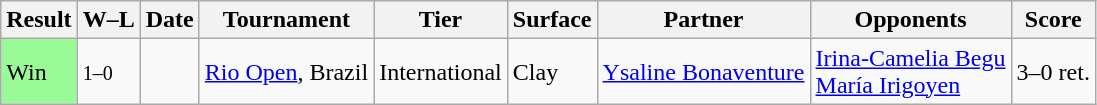<table class="sortable wikitable">
<tr>
<th>Result</th>
<th>W–L</th>
<th>Date</th>
<th>Tournament</th>
<th>Tier</th>
<th>Surface</th>
<th>Partner</th>
<th>Opponents</th>
<th class="unsortable">Score</th>
</tr>
<tr>
<td style="background:#98fb98;">Win</td>
<td><small>1–0</small></td>
<td><a href='#'></a></td>
<td><a href='#'>Rio Open</a>, Brazil</td>
<td>International</td>
<td>Clay</td>
<td> <a href='#'>Ysaline Bonaventure</a></td>
<td> <a href='#'>Irina-Camelia Begu</a> <br>  <a href='#'>María Irigoyen</a></td>
<td>3–0 ret.</td>
</tr>
</table>
